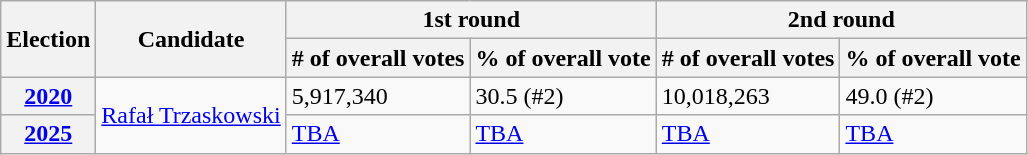<table class="wikitable">
<tr>
<th rowspan="2">Election</th>
<th rowspan="2">Candidate</th>
<th colspan="2">1st round</th>
<th colspan="2">2nd round</th>
</tr>
<tr>
<th># of overall votes</th>
<th>% of overall vote</th>
<th># of overall votes</th>
<th>% of overall vote</th>
</tr>
<tr>
<th><a href='#'>2020</a></th>
<td rowspan="2"><a href='#'>Rafał Trzaskowski</a></td>
<td>5,917,340</td>
<td>30.5 (#2)</td>
<td>10,018,263</td>
<td>49.0 (#2)</td>
</tr>
<tr>
<th><a href='#'>2025</a></th>
<td><a href='#'>TBA</a></td>
<td><a href='#'>TBA</a></td>
<td><a href='#'>TBA</a></td>
<td><a href='#'>TBA</a></td>
</tr>
</table>
